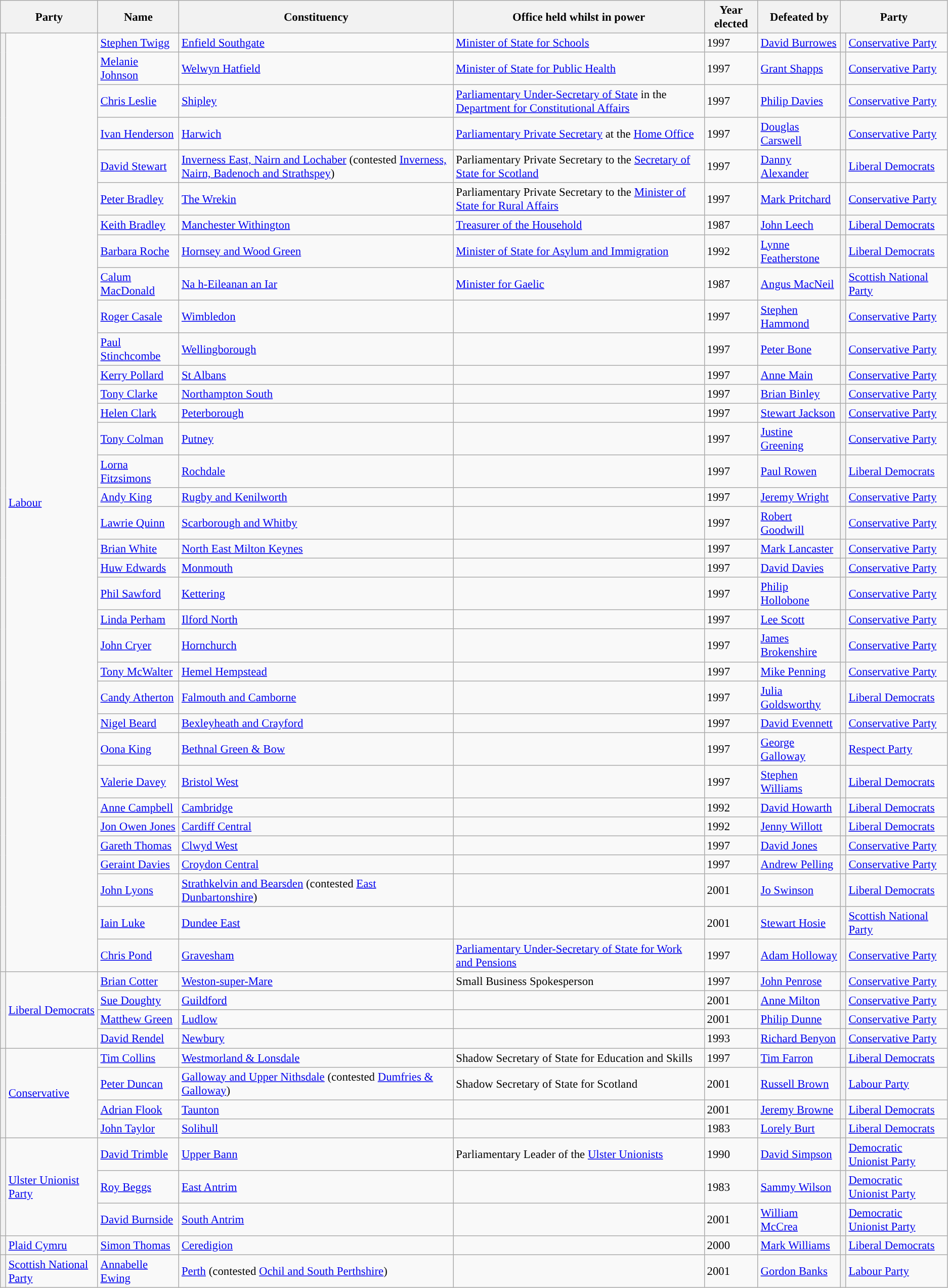<table class="wikitable sortable" style="font-size: 95%;">
<tr>
<th colspan=2>Party</th>
<th>Name</th>
<th>Constituency</th>
<th>Office held whilst in power</th>
<th>Year elected</th>
<th>Defeated by</th>
<th colspan=2>Party</th>
</tr>
<tr>
<th rowspan=35 style="background-color: "></th>
<td rowspan=35><a href='#'>Labour</a></td>
<td><a href='#'>Stephen Twigg</a></td>
<td><a href='#'>Enfield Southgate</a></td>
<td><a href='#'>Minister of State for Schools</a></td>
<td>1997</td>
<td><a href='#'>David Burrowes</a></td>
<th rowspan=1 style="background-color: "></th>
<td><a href='#'>Conservative Party</a></td>
</tr>
<tr>
<td><a href='#'>Melanie Johnson</a></td>
<td><a href='#'>Welwyn Hatfield</a></td>
<td><a href='#'>Minister of State for Public Health</a></td>
<td>1997</td>
<td><a href='#'>Grant Shapps</a></td>
<th rowspan=1 style="background-color: "></th>
<td><a href='#'>Conservative Party</a></td>
</tr>
<tr>
<td><a href='#'>Chris Leslie</a></td>
<td><a href='#'>Shipley</a></td>
<td><a href='#'>Parliamentary Under-Secretary of State</a> in the <a href='#'>Department for Constitutional Affairs</a></td>
<td>1997</td>
<td><a href='#'>Philip Davies</a></td>
<th rowspan=1 style="background-color: "></th>
<td><a href='#'>Conservative Party</a></td>
</tr>
<tr>
<td><a href='#'>Ivan Henderson</a></td>
<td><a href='#'>Harwich</a></td>
<td><a href='#'>Parliamentary Private Secretary</a> at the <a href='#'>Home Office</a></td>
<td>1997</td>
<td><a href='#'>Douglas Carswell</a></td>
<th rowspan=1 style="background-color: "></th>
<td><a href='#'>Conservative Party</a></td>
</tr>
<tr>
<td><a href='#'>David Stewart</a></td>
<td><a href='#'>Inverness East, Nairn and Lochaber</a> (contested <a href='#'>Inverness, Nairn, Badenoch and Strathspey</a>)</td>
<td>Parliamentary Private Secretary to the <a href='#'>Secretary of State for Scotland</a></td>
<td>1997</td>
<td><a href='#'>Danny Alexander</a></td>
<th rowspan=1 style="background-color: "></th>
<td><a href='#'>Liberal Democrats</a></td>
</tr>
<tr>
<td><a href='#'>Peter Bradley</a></td>
<td><a href='#'>The Wrekin</a></td>
<td>Parliamentary Private Secretary to the <a href='#'>Minister of State for Rural Affairs</a></td>
<td>1997</td>
<td><a href='#'>Mark Pritchard</a></td>
<th rowspan=1 style="background-color: "></th>
<td><a href='#'>Conservative Party</a></td>
</tr>
<tr>
<td><a href='#'>Keith Bradley</a></td>
<td><a href='#'>Manchester Withington</a></td>
<td><a href='#'>Treasurer of the Household</a></td>
<td>1987</td>
<td><a href='#'>John Leech</a></td>
<th rowspan=1 style="background-color: "></th>
<td><a href='#'>Liberal Democrats</a></td>
</tr>
<tr>
<td><a href='#'>Barbara Roche</a></td>
<td><a href='#'>Hornsey and Wood Green</a></td>
<td><a href='#'>Minister of State for Asylum and Immigration</a></td>
<td>1992</td>
<td><a href='#'>Lynne Featherstone</a></td>
<th rowspan=1 style="background-color: "></th>
<td><a href='#'>Liberal Democrats</a></td>
</tr>
<tr>
<td><a href='#'>Calum MacDonald</a></td>
<td><a href='#'>Na h-Eileanan an Iar</a></td>
<td><a href='#'>Minister for Gaelic</a></td>
<td>1987</td>
<td><a href='#'>Angus MacNeil</a></td>
<th rowspan=1 style="background-color: "></th>
<td><a href='#'>Scottish National Party</a></td>
</tr>
<tr>
<td><a href='#'>Roger Casale</a></td>
<td><a href='#'>Wimbledon</a></td>
<td></td>
<td>1997</td>
<td><a href='#'>Stephen Hammond</a></td>
<th rowspan=1 style="background-color: "></th>
<td><a href='#'>Conservative Party</a></td>
</tr>
<tr>
<td><a href='#'>Paul Stinchcombe</a></td>
<td><a href='#'>Wellingborough</a></td>
<td></td>
<td>1997</td>
<td><a href='#'>Peter Bone</a></td>
<th rowspan=1 style="background-color: "></th>
<td><a href='#'>Conservative Party</a></td>
</tr>
<tr>
<td><a href='#'>Kerry Pollard</a></td>
<td><a href='#'>St Albans</a></td>
<td></td>
<td>1997</td>
<td><a href='#'>Anne Main</a></td>
<th rowspan=1 style="background-color: "></th>
<td><a href='#'>Conservative Party</a></td>
</tr>
<tr>
<td><a href='#'>Tony Clarke</a></td>
<td><a href='#'>Northampton South</a></td>
<td></td>
<td>1997</td>
<td><a href='#'>Brian Binley</a></td>
<th rowspan=1 style="background-color: "></th>
<td><a href='#'>Conservative Party</a></td>
</tr>
<tr>
<td><a href='#'>Helen Clark</a></td>
<td><a href='#'>Peterborough</a></td>
<td></td>
<td>1997</td>
<td><a href='#'>Stewart Jackson</a></td>
<th rowspan=1 style="background-color: "></th>
<td><a href='#'>Conservative Party</a></td>
</tr>
<tr>
<td><a href='#'>Tony Colman</a></td>
<td><a href='#'>Putney</a></td>
<td></td>
<td>1997</td>
<td><a href='#'>Justine Greening</a></td>
<th rowspan=1 style="background-color: "></th>
<td><a href='#'>Conservative Party</a></td>
</tr>
<tr>
<td><a href='#'>Lorna Fitzsimons</a></td>
<td><a href='#'>Rochdale</a></td>
<td></td>
<td>1997</td>
<td><a href='#'>Paul Rowen</a></td>
<th rowspan=1 style="background-color: "></th>
<td><a href='#'>Liberal Democrats</a></td>
</tr>
<tr>
<td><a href='#'>Andy King</a></td>
<td><a href='#'>Rugby and Kenilworth</a></td>
<td></td>
<td>1997</td>
<td><a href='#'>Jeremy Wright</a></td>
<th rowspan=1 style="background-color: "></th>
<td><a href='#'>Conservative Party</a></td>
</tr>
<tr>
<td><a href='#'>Lawrie Quinn</a></td>
<td><a href='#'>Scarborough and Whitby</a></td>
<td></td>
<td>1997</td>
<td><a href='#'>Robert Goodwill</a></td>
<th rowspan=1 style="background-color: "></th>
<td><a href='#'>Conservative Party</a></td>
</tr>
<tr>
<td><a href='#'>Brian White</a></td>
<td><a href='#'>North East Milton Keynes</a></td>
<td></td>
<td>1997</td>
<td><a href='#'>Mark Lancaster</a></td>
<th rowspan=1 style="background-color: "></th>
<td><a href='#'>Conservative Party</a></td>
</tr>
<tr>
<td><a href='#'>Huw Edwards</a></td>
<td><a href='#'>Monmouth</a></td>
<td></td>
<td>1997</td>
<td><a href='#'>David Davies</a></td>
<th rowspan=1 style="background-color: "></th>
<td><a href='#'>Conservative Party</a></td>
</tr>
<tr>
<td><a href='#'>Phil Sawford</a></td>
<td><a href='#'>Kettering</a></td>
<td></td>
<td>1997</td>
<td><a href='#'>Philip Hollobone</a></td>
<th rowspan=1 style="background-color: "></th>
<td><a href='#'>Conservative Party</a></td>
</tr>
<tr>
<td><a href='#'>Linda Perham</a></td>
<td><a href='#'>Ilford North</a></td>
<td></td>
<td>1997</td>
<td><a href='#'>Lee Scott</a></td>
<th rowspan=1 style="background-color: "></th>
<td><a href='#'>Conservative Party</a></td>
</tr>
<tr>
<td><a href='#'>John Cryer</a></td>
<td><a href='#'>Hornchurch</a></td>
<td></td>
<td>1997</td>
<td><a href='#'>James Brokenshire</a></td>
<th rowspan=1 style="background-color: "></th>
<td><a href='#'>Conservative Party</a></td>
</tr>
<tr>
<td><a href='#'>Tony McWalter</a></td>
<td><a href='#'>Hemel Hempstead</a></td>
<td></td>
<td>1997</td>
<td><a href='#'>Mike Penning</a></td>
<th rowspan=1 style="background-color: "></th>
<td><a href='#'>Conservative Party</a></td>
</tr>
<tr>
<td><a href='#'>Candy Atherton</a></td>
<td><a href='#'>Falmouth and Camborne</a></td>
<td></td>
<td>1997</td>
<td><a href='#'>Julia Goldsworthy</a></td>
<th rowspan=1 style="background-color: "></th>
<td><a href='#'>Liberal Democrats</a></td>
</tr>
<tr>
<td><a href='#'>Nigel Beard</a></td>
<td><a href='#'>Bexleyheath and Crayford</a></td>
<td></td>
<td>1997</td>
<td><a href='#'>David Evennett</a></td>
<th rowspan=1 style="background-color: "></th>
<td><a href='#'>Conservative Party</a></td>
</tr>
<tr>
<td><a href='#'>Oona King</a></td>
<td><a href='#'>Bethnal Green & Bow</a></td>
<td></td>
<td>1997</td>
<td><a href='#'>George Galloway</a></td>
<th rowspan=1 style="background-color: "></th>
<td><a href='#'>Respect Party</a></td>
</tr>
<tr>
<td><a href='#'>Valerie Davey</a></td>
<td><a href='#'>Bristol West</a></td>
<td></td>
<td>1997</td>
<td><a href='#'>Stephen Williams</a></td>
<th rowspan=1 style="background-color: "></th>
<td><a href='#'>Liberal Democrats</a></td>
</tr>
<tr>
<td><a href='#'>Anne Campbell</a></td>
<td><a href='#'>Cambridge</a></td>
<td></td>
<td>1992</td>
<td><a href='#'>David Howarth</a></td>
<th rowspan=1 style="background-color: "></th>
<td><a href='#'>Liberal Democrats</a></td>
</tr>
<tr>
<td><a href='#'>Jon Owen Jones</a></td>
<td><a href='#'>Cardiff Central</a></td>
<td></td>
<td>1992</td>
<td><a href='#'>Jenny Willott</a></td>
<th rowspan=1 style="background-color: "></th>
<td><a href='#'>Liberal Democrats</a></td>
</tr>
<tr>
<td><a href='#'>Gareth Thomas</a></td>
<td><a href='#'>Clwyd West</a></td>
<td></td>
<td>1997</td>
<td><a href='#'>David Jones</a></td>
<th rowspan=1 style="background-color: "></th>
<td><a href='#'>Conservative Party</a></td>
</tr>
<tr>
<td><a href='#'>Geraint Davies</a></td>
<td><a href='#'>Croydon Central</a></td>
<td></td>
<td>1997</td>
<td><a href='#'>Andrew Pelling</a></td>
<th rowspan=1 style="background-color: "></th>
<td><a href='#'>Conservative Party</a></td>
</tr>
<tr>
<td><a href='#'>John Lyons</a></td>
<td><a href='#'>Strathkelvin and Bearsden</a> (contested <a href='#'>East Dunbartonshire</a>)</td>
<td></td>
<td>2001</td>
<td><a href='#'>Jo Swinson</a></td>
<th rowspan=1 style="background-color: "></th>
<td><a href='#'>Liberal Democrats</a></td>
</tr>
<tr>
<td><a href='#'>Iain Luke</a></td>
<td><a href='#'>Dundee East</a></td>
<td></td>
<td>2001</td>
<td><a href='#'>Stewart Hosie</a></td>
<th rowspan=1 style="background-color: "></th>
<td><a href='#'>Scottish National Party</a></td>
</tr>
<tr>
<td><a href='#'>Chris Pond</a></td>
<td><a href='#'>Gravesham</a></td>
<td><a href='#'>Parliamentary Under-Secretary of State for Work and Pensions</a></td>
<td>1997</td>
<td><a href='#'>Adam Holloway</a></td>
<th rowspan=1 style="background-color: "></th>
<td><a href='#'>Conservative Party</a></td>
</tr>
<tr>
<th rowspan=4 style="background-color: "></th>
<td rowspan=4><a href='#'>Liberal Democrats</a></td>
<td><a href='#'>Brian Cotter</a></td>
<td><a href='#'>Weston-super-Mare</a></td>
<td>Small Business Spokesperson</td>
<td>1997</td>
<td><a href='#'>John Penrose</a></td>
<th rowspan=1 style="background-color: "></th>
<td><a href='#'>Conservative Party</a></td>
</tr>
<tr>
<td><a href='#'>Sue Doughty</a></td>
<td><a href='#'>Guildford</a></td>
<td></td>
<td>2001</td>
<td><a href='#'>Anne Milton</a></td>
<th rowspan=1 style="background-color: "></th>
<td><a href='#'>Conservative Party</a></td>
</tr>
<tr>
<td><a href='#'>Matthew Green</a></td>
<td><a href='#'>Ludlow</a></td>
<td></td>
<td>2001</td>
<td><a href='#'>Philip Dunne</a></td>
<th rowspan=1 style="background-color: "></th>
<td><a href='#'>Conservative Party</a></td>
</tr>
<tr>
<td><a href='#'>David Rendel</a></td>
<td><a href='#'>Newbury</a></td>
<td></td>
<td>1993</td>
<td><a href='#'>Richard Benyon</a></td>
<th rowspan=1 style="background-color: "></th>
<td><a href='#'>Conservative Party</a></td>
</tr>
<tr>
<th rowspan=4 style="background-color: "></th>
<td rowspan=4><a href='#'>Conservative</a></td>
<td><a href='#'>Tim Collins</a></td>
<td><a href='#'>Westmorland & Lonsdale</a></td>
<td>Shadow Secretary of State for Education and Skills</td>
<td>1997</td>
<td><a href='#'>Tim Farron</a></td>
<th rowspan=1 style="background-color: "></th>
<td><a href='#'>Liberal Democrats</a></td>
</tr>
<tr>
<td><a href='#'>Peter Duncan</a></td>
<td><a href='#'>Galloway and Upper Nithsdale</a> (contested <a href='#'>Dumfries & Galloway</a>)</td>
<td>Shadow Secretary of State for Scotland</td>
<td>2001</td>
<td><a href='#'>Russell Brown</a></td>
<th rowspan=1 style="background-color: "></th>
<td><a href='#'>Labour Party</a></td>
</tr>
<tr>
<td><a href='#'>Adrian Flook</a></td>
<td><a href='#'>Taunton</a></td>
<td></td>
<td>2001</td>
<td><a href='#'>Jeremy Browne</a></td>
<th rowspan=1 style="background-color: "></th>
<td><a href='#'>Liberal Democrats</a></td>
</tr>
<tr>
<td><a href='#'>John Taylor</a></td>
<td><a href='#'>Solihull</a></td>
<td></td>
<td>1983</td>
<td><a href='#'>Lorely Burt</a></td>
<th rowspan=1 style="background-color: "></th>
<td><a href='#'>Liberal Democrats</a></td>
</tr>
<tr>
<th rowspan=3 style="background-color: "></th>
<td rowspan=3><a href='#'>Ulster Unionist Party</a></td>
<td><a href='#'>David Trimble</a></td>
<td><a href='#'>Upper Bann</a></td>
<td>Parliamentary Leader of the <a href='#'>Ulster Unionists</a></td>
<td>1990</td>
<td><a href='#'>David Simpson</a></td>
<th rowspan=1 style="background-color: "></th>
<td><a href='#'>Democratic Unionist Party</a></td>
</tr>
<tr>
<td><a href='#'>Roy Beggs</a></td>
<td><a href='#'>East Antrim</a></td>
<td></td>
<td>1983</td>
<td><a href='#'>Sammy Wilson</a></td>
<th rowspan=1 style="background-color: "></th>
<td><a href='#'>Democratic Unionist Party</a></td>
</tr>
<tr>
<td><a href='#'>David Burnside</a></td>
<td><a href='#'>South Antrim</a></td>
<td></td>
<td>2001</td>
<td><a href='#'>William McCrea</a></td>
<th rowspan=1 style="background-color: "></th>
<td><a href='#'>Democratic Unionist Party</a></td>
</tr>
<tr>
<th rowspan=1 style="background-color: "></th>
<td><a href='#'>Plaid Cymru</a></td>
<td><a href='#'>Simon Thomas</a></td>
<td><a href='#'>Ceredigion</a></td>
<td></td>
<td>2000</td>
<td><a href='#'>Mark Williams</a></td>
<th rowspan=1 style="background-color: "></th>
<td><a href='#'>Liberal Democrats</a></td>
</tr>
<tr>
<th rowspan=1 style="background-color: "></th>
<td><a href='#'>Scottish National Party</a></td>
<td><a href='#'>Annabelle Ewing</a></td>
<td><a href='#'>Perth</a> (contested <a href='#'>Ochil and South Perthshire</a>)</td>
<td></td>
<td>2001</td>
<td><a href='#'>Gordon Banks</a></td>
<th rowspan=1 style="background-color: "></th>
<td><a href='#'>Labour Party</a></td>
</tr>
</table>
